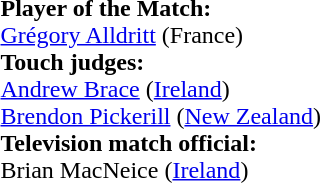<table style="width:100%">
<tr>
<td><br><strong>Player of the Match:</strong>
<br><a href='#'>Grégory Alldritt</a> (France)<br><strong>Touch judges:</strong>
<br><a href='#'>Andrew Brace</a> (<a href='#'>Ireland</a>)
<br><a href='#'>Brendon Pickerill</a> (<a href='#'>New Zealand</a>)
<br><strong>Television match official:</strong>
<br>Brian MacNeice (<a href='#'>Ireland</a>)</td>
</tr>
</table>
